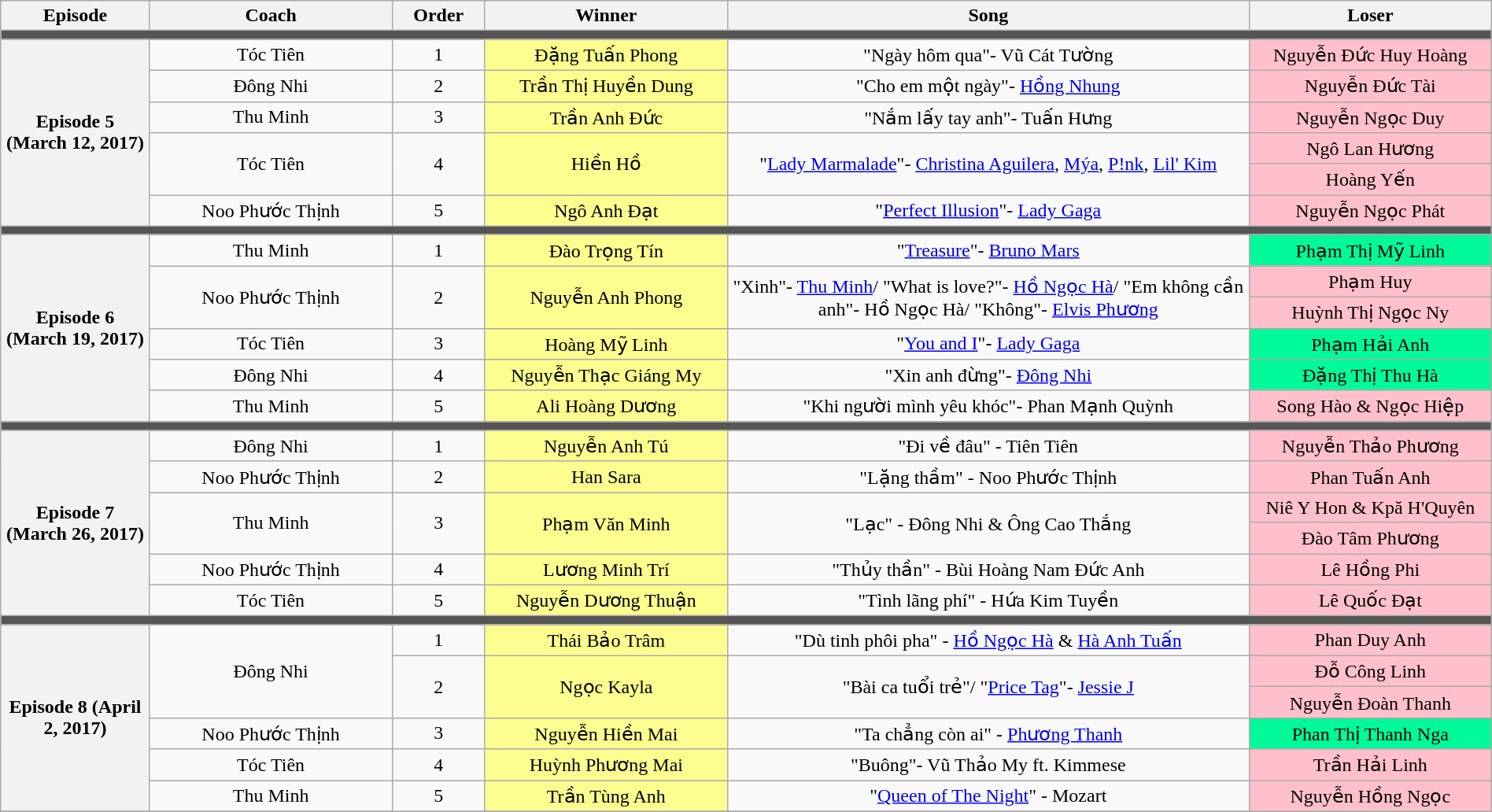<table class="wikitable" style="text-align: center; width:100%;">
<tr>
<th style="width:8%;">Episode</th>
<th style="width:13%;">Coach</th>
<th style="width:05%;">Order</th>
<th style="width:13%;">Winner</th>
<th style="width:28%;">Song</th>
<th style="width:13%;">Loser</th>
</tr>
<tr>
<td colspan="10" style="background:#555;"></td>
</tr>
<tr>
<th rowspan="6">Episode 5<br>(March 12, 2017)</th>
<td>Tóc Tiên</td>
<td>1</td>
<td style="background:#fdfc8f;">Đặng Tuấn Phong</td>
<td>"Ngày hôm qua"- Vũ Cát Tường</td>
<td style="background:pink;">Nguyễn Đức Huy Hoàng</td>
</tr>
<tr>
<td>Đông Nhi</td>
<td>2</td>
<td style="background:#fdfc8f;">Trần Thị Huyền Dung</td>
<td>"Cho em một ngày"- <a href='#'>Hồng Nhung</a></td>
<td style="background:pink;">Nguyễn Đức Tài</td>
</tr>
<tr>
<td>Thu Minh</td>
<td>3</td>
<td style="background:#fdfc8f;">Trần Anh Đức</td>
<td>"Nắm lấy tay anh"- Tuấn Hưng</td>
<td style="background:pink;">Nguyễn Ngọc Duy</td>
</tr>
<tr>
<td rowspan="2">Tóc Tiên</td>
<td rowspan="2">4</td>
<td rowspan="2" style="background:#fdfc8f">Hiền Hồ</td>
<td rowspan="2">"<a href='#'>Lady Marmalade</a>"- <a href='#'>Christina Aguilera</a>, <a href='#'>Mýa</a>, <a href='#'>P!nk</a>, <a href='#'>Lil' Kim</a></td>
<td style="background:pink;">Ngô Lan Hương</td>
</tr>
<tr>
<td style="background:pink;">Hoàng Yến</td>
</tr>
<tr>
<td>Noo Phước Thịnh</td>
<td>5</td>
<td style="background:#fdfc8f;">Ngô Anh Đạt</td>
<td>"<a href='#'>Perfect Illusion</a>"- <a href='#'>Lady Gaga</a></td>
<td style="background:pink;">Nguyễn Ngọc Phát</td>
</tr>
<tr>
<td colspan="6" style="background:#555;"></td>
</tr>
<tr>
<th rowspan="6">Episode 6<br>(March 19, 2017)</th>
<td>Thu Minh</td>
<td>1</td>
<td style="background:#fdfc8f;">Đào Trọng Tín</td>
<td>"<a href='#'>Treasure</a>"- <a href='#'>Bruno Mars</a></td>
<td style="background:#00fa9a;">Phạm Thị Mỹ Linh</td>
</tr>
<tr>
<td rowspan="2">Noo Phước Thịnh</td>
<td rowspan="2">2</td>
<td rowspan="2" style="background:#fdfc8f">Nguyễn Anh Phong</td>
<td rowspan="2">"Xinh"- <a href='#'>Thu Minh</a>/ "What is love?"- <a href='#'>Hồ Ngọc Hà</a>/ "Em không cần anh"- Hồ Ngọc Hà/ "Không"- <a href='#'>Elvis Phương</a></td>
<td style="background:pink;">Phạm Huy</td>
</tr>
<tr>
<td style="background:pink;">Huỳnh Thị Ngọc Ny</td>
</tr>
<tr>
<td>Tóc Tiên</td>
<td>3</td>
<td style="background:#fdfc8f;">Hoàng Mỹ Linh</td>
<td>"<a href='#'>You and I</a>"- <a href='#'>Lady Gaga</a></td>
<td style="background:#00fa9a;">Phạm Hải Anh</td>
</tr>
<tr>
<td>Đông Nhi</td>
<td>4</td>
<td style="background:#fdfc8f;">Nguyễn Thạc Giáng My</td>
<td>"Xin anh đừng"- <a href='#'>Đông Nhi</a></td>
<td style="background:#00fa9a;">Đặng Thị Thu Hà</td>
</tr>
<tr>
<td>Thu Minh</td>
<td>5</td>
<td style="background:#fdfc8f;">Ali Hoàng Dương</td>
<td>"Khi người mình yêu khóc"- Phan Mạnh Quỳnh</td>
<td style="background:pink;">Song Hào & Ngọc Hiệp</td>
</tr>
<tr>
<td colspan="6" style="background:#555;"></td>
</tr>
<tr>
<th rowspan="6">Episode 7<br>(March 26, 2017)</th>
<td>Đông Nhi</td>
<td>1</td>
<td style="background:#fdfc8f;">Nguyễn Anh Tú</td>
<td>"Đi về đâu" - Tiên Tiên</td>
<td style="background:pink;">Nguyễn Thảo Phương</td>
</tr>
<tr>
<td>Noo Phước Thịnh</td>
<td>2</td>
<td style="background:#fdfc8f;">Han Sara</td>
<td>"Lặng thầm" - Noo Phước Thịnh</td>
<td style="background:pink;">Phan Tuấn Anh</td>
</tr>
<tr>
<td rowspan="2">Thu Minh</td>
<td rowspan="2">3</td>
<td rowspan="2" style="background:#fdfc8f;">Phạm Văn Minh</td>
<td rowspan="2">"Lạc" - Đông Nhi & Ông Cao Thắng</td>
<td style="background:pink;">Niê Y Hon & Kpă H'Quyên</td>
</tr>
<tr>
<td style="background:pink;">Đào Tâm Phương</td>
</tr>
<tr>
<td>Noo Phước Thịnh</td>
<td>4</td>
<td style="background:#fdfc8f;">Lương Minh Trí</td>
<td>"Thủy thần" - Bùi Hoàng Nam Đức Anh</td>
<td style="background:pink;">Lê Hồng Phi</td>
</tr>
<tr>
<td>Tóc Tiên</td>
<td>5</td>
<td style="background:#fdfc8f;">Nguyễn Dương Thuận</td>
<td>"Tình lãng phí" - Hứa Kim Tuyền</td>
<td style="background:pink;">Lê Quốc Đạt</td>
</tr>
<tr>
<td colspan="6" style="background:#555;"></td>
</tr>
<tr>
<th rowspan="6">Episode 8 (April 2, 2017)</th>
<td rowspan="3">Đông Nhi</td>
<td>1</td>
<td style="background:#fdfc8f;">Thái Bảo Trâm</td>
<td>"Dù tinh phôi pha" - <a href='#'>Hồ Ngọc Hà</a> & <a href='#'>Hà Anh Tuấn</a></td>
<td style="background:pink;">Phan Duy Anh</td>
</tr>
<tr>
<td rowspan="2">2</td>
<td rowspan="2" style="background:#fdfc8f;">Ngọc Kayla</td>
<td rowspan="2">"Bài ca tuổi trẻ"/ "<a href='#'>Price Tag</a>"- <a href='#'>Jessie J</a></td>
<td style="background:pink;">Đỗ Công Linh</td>
</tr>
<tr>
<td style="background:pink;">Nguyễn Đoàn Thanh</td>
</tr>
<tr>
<td>Noo Phước Thịnh</td>
<td>3</td>
<td style="background:#fdfc8f;">Nguyễn Hiền Mai</td>
<td>"Ta chẳng còn ai" - <a href='#'>Phương Thanh</a></td>
<td style="background:#00fa9a;">Phan Thị Thanh Nga</td>
</tr>
<tr>
<td>Tóc Tiên</td>
<td>4</td>
<td style="background:#fdfc8f;">Huỳnh Phương Mai</td>
<td>"Buông"- Vũ Thảo My ft. Kimmese</td>
<td style="background:pink;">Trần Hải Linh</td>
</tr>
<tr>
<td>Thu Minh</td>
<td>5</td>
<td style="background:#fdfc8f;">Trần Tùng Anh</td>
<td>"<a href='#'>Queen of The Night</a>" - Mozart</td>
<td style="background:pink;">Nguyễn Hồng Ngọc</td>
</tr>
<tr>
</tr>
</table>
